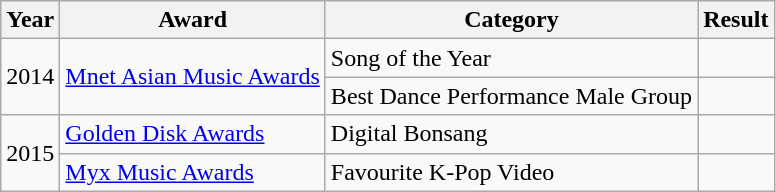<table class="wikitable sortable">
<tr>
<th>Year</th>
<th>Award</th>
<th>Category</th>
<th>Result</th>
</tr>
<tr>
<td rowspan="2">2014</td>
<td rowspan="2"><a href='#'>Mnet Asian Music Awards</a></td>
<td>Song of the Year</td>
<td></td>
</tr>
<tr>
<td>Best Dance Performance Male Group</td>
<td></td>
</tr>
<tr>
<td rowspan="2">2015</td>
<td><a href='#'>Golden Disk Awards</a></td>
<td>Digital Bonsang</td>
<td></td>
</tr>
<tr>
<td><a href='#'>Myx Music Awards</a></td>
<td>Favourite K-Pop Video</td>
<td></td>
</tr>
</table>
